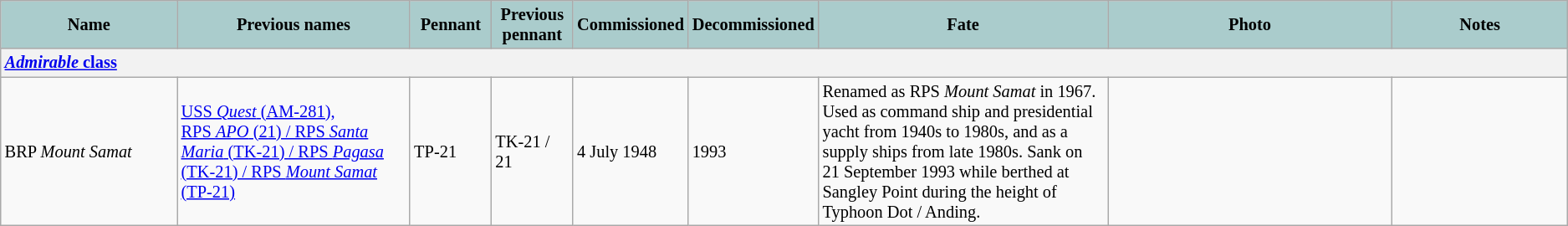<table class="wikitable" style="font-size:85%;">
<tr>
<th style="text-align: center; background: #aacccc;" width="150">Name</th>
<th style="text-align: center; background: #aacccc;" width="200">Previous names</th>
<th style="text-align: center; background: #aacccc;" width="60">Pennant</th>
<th style="text-align: center; background: #aacccc;" width="60">Previous pennant</th>
<th style="text-align: center; background: #aacccc;" width="50">Commissioned</th>
<th style="text-align: center; background: #aacccc;" width="50">Decommissioned</th>
<th style="text-align: center; background: #aacccc;" width="250">Fate</th>
<th style="text-align: center; background: #aacccc;" width="250">Photo</th>
<th style="text-align: center; background: #aacccc;" width="150">Notes</th>
</tr>
<tr>
<th style="text-align: left;" colspan="9"><a href='#'><em>Admirable</em> class</a></th>
</tr>
<tr>
<td>BRP <em>Mount Samat</em></td>
<td><a href='#'>USS <em>Quest</em> (AM-281),<br>RPS <em>APO</em> (21) / RPS <em>Santa Maria</em> (TK-21) / RPS <em>Pagasa</em> (TK-21) / RPS <em>Mount Samat</em> (TP-21)</a></td>
<td>TP-21</td>
<td>TK-21 / 21</td>
<td>4 July 1948</td>
<td>1993</td>
<td>Renamed as RPS <em>Mount Samat</em> in 1967. Used as command ship and presidential yacht from 1940s to 1980s, and as a supply ships from late 1980s. Sank on 21 September 1993 while berthed at Sangley Point during the height of Typhoon Dot / Anding.</td>
<td></td>
<td></td>
</tr>
</table>
